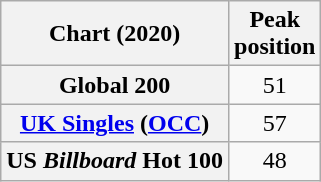<table class="wikitable sortable plainrowheaders" style="text-align:center">
<tr>
<th scope="col">Chart (2020)</th>
<th scope="col">Peak<br>position</th>
</tr>
<tr>
<th scope="row">Global 200</th>
<td>51</td>
</tr>
<tr>
<th scope="row"><a href='#'>UK Singles</a> (<a href='#'>OCC</a>)</th>
<td>57</td>
</tr>
<tr>
<th scope="row">US <em>Billboard</em> Hot 100</th>
<td>48</td>
</tr>
</table>
